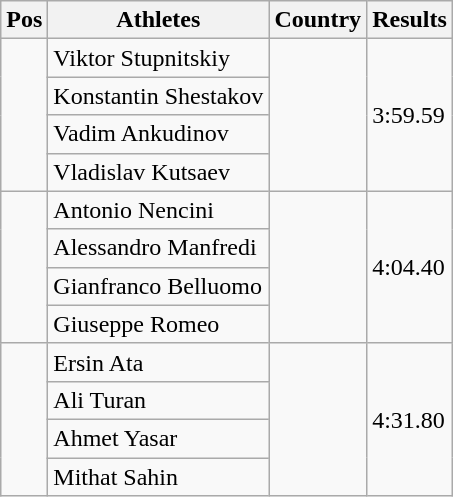<table class="wikitable">
<tr>
<th>Pos</th>
<th>Athletes</th>
<th>Country</th>
<th>Results</th>
</tr>
<tr>
<td rowspan="4"></td>
<td>Viktor Stupnitskiy</td>
<td rowspan="4"></td>
<td rowspan="4">3:59.59</td>
</tr>
<tr>
<td>Konstantin Shestakov</td>
</tr>
<tr>
<td>Vadim Ankudinov</td>
</tr>
<tr>
<td>Vladislav Kutsaev</td>
</tr>
<tr>
<td rowspan="4"></td>
<td>Antonio Nencini</td>
<td rowspan="4"></td>
<td rowspan="4">4:04.40</td>
</tr>
<tr>
<td>Alessandro Manfredi</td>
</tr>
<tr>
<td>Gianfranco Belluomo</td>
</tr>
<tr>
<td>Giuseppe Romeo</td>
</tr>
<tr>
<td rowspan="4"></td>
<td>Ersin Ata</td>
<td rowspan="4"></td>
<td rowspan="4">4:31.80</td>
</tr>
<tr>
<td>Ali Turan</td>
</tr>
<tr>
<td>Ahmet Yasar</td>
</tr>
<tr>
<td>Mithat Sahin</td>
</tr>
</table>
